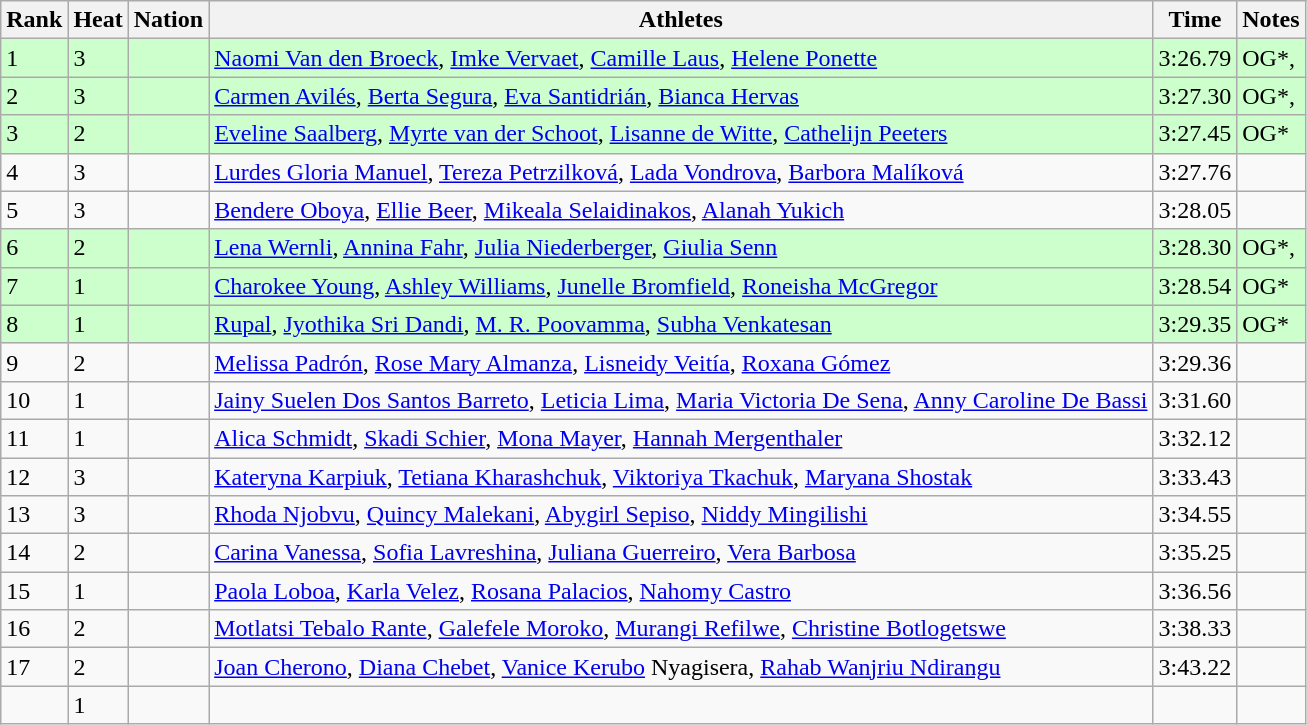<table class="wikitable sortable">
<tr>
<th>Rank</th>
<th>Heat</th>
<th>Nation</th>
<th>Athletes</th>
<th>Time</th>
<th>Notes</th>
</tr>
<tr bgcolor="ccffcc">
<td>1</td>
<td>3</td>
<td align="left"></td>
<td align="left"><a href='#'>Naomi Van den Broeck</a>, <a href='#'>Imke Vervaet</a>, <a href='#'>Camille Laus</a>, <a href='#'>Helene Ponette</a></td>
<td>3:26.79</td>
<td>OG*, </td>
</tr>
<tr bgcolor="ccffcc">
<td>2</td>
<td>3</td>
<td align="left"></td>
<td align="left"><a href='#'>Carmen Avilés</a>, <a href='#'>Berta Segura</a>, <a href='#'>Eva Santidrián</a>, <a href='#'>Bianca Hervas</a></td>
<td>3:27.30</td>
<td>OG*, </td>
</tr>
<tr bgcolor="ccffcc">
<td>3</td>
<td>2</td>
<td align="left"></td>
<td align="left"><a href='#'>Eveline Saalberg</a>, <a href='#'>Myrte van der Schoot</a>, <a href='#'>Lisanne de Witte</a>, <a href='#'>Cathelijn Peeters</a></td>
<td>3:27.45</td>
<td>OG*</td>
</tr>
<tr>
<td>4</td>
<td>3</td>
<td align="left"></td>
<td align="left"><a href='#'>Lurdes Gloria Manuel</a>, <a href='#'>Tereza Petrzilková</a>, <a href='#'>Lada Vondrova</a>, <a href='#'>Barbora Malíková</a></td>
<td>3:27.76</td>
<td></td>
</tr>
<tr>
<td>5</td>
<td>3</td>
<td align="left"></td>
<td align="left"><a href='#'>Bendere Oboya</a>, <a href='#'>Ellie Beer</a>, <a href='#'>Mikeala Selaidinakos</a>, <a href='#'>Alanah Yukich</a></td>
<td>3:28.05</td>
<td></td>
</tr>
<tr bgcolor="ccffcc">
<td>6</td>
<td>2</td>
<td align="left"></td>
<td align="left"><a href='#'>Lena Wernli</a>, <a href='#'>Annina Fahr</a>, <a href='#'>Julia Niederberger</a>, <a href='#'>Giulia Senn</a></td>
<td>3:28.30</td>
<td>OG*, </td>
</tr>
<tr bgcolor="ccffcc">
<td>7</td>
<td>1</td>
<td align="left"></td>
<td align="left"><a href='#'>Charokee Young</a>, <a href='#'>Ashley Williams</a>, <a href='#'>Junelle Bromfield</a>, <a href='#'>Roneisha McGregor</a></td>
<td>3:28.54</td>
<td>OG*</td>
</tr>
<tr bgcolor="ccffcc">
<td>8</td>
<td>1</td>
<td align="left"></td>
<td align="left"><a href='#'>Rupal</a>, <a href='#'>Jyothika Sri Dandi</a>, <a href='#'>M. R. Poovamma</a>, <a href='#'>Subha Venkatesan</a></td>
<td>3:29.35</td>
<td>OG*</td>
</tr>
<tr>
<td>9</td>
<td>2</td>
<td align="left"></td>
<td align="left"><a href='#'>Melissa Padrón</a>, <a href='#'>Rose Mary Almanza</a>, <a href='#'>Lisneidy Veitía</a>, <a href='#'>Roxana Gómez</a></td>
<td>3:29.36</td>
<td></td>
</tr>
<tr>
<td>10</td>
<td>1</td>
<td align="left"></td>
<td align="left"><a href='#'>Jainy Suelen Dos Santos Barreto</a>, <a href='#'>Leticia Lima</a>, <a href='#'>Maria Victoria De Sena</a>, <a href='#'>Anny Caroline De Bassi</a></td>
<td>3:31.60</td>
<td></td>
</tr>
<tr>
<td>11</td>
<td>1</td>
<td align="left"></td>
<td align="left"><a href='#'>Alica Schmidt</a>, <a href='#'>Skadi Schier</a>, <a href='#'>Mona Mayer</a>, <a href='#'>Hannah Mergenthaler</a></td>
<td>3:32.12</td>
<td></td>
</tr>
<tr>
<td>12</td>
<td>3</td>
<td align="left"></td>
<td align="left"><a href='#'>Kateryna Karpiuk</a>, <a href='#'>Tetiana Kharashchuk</a>, <a href='#'>Viktoriya Tkachuk</a>, <a href='#'>Maryana Shostak</a></td>
<td>3:33.43</td>
<td></td>
</tr>
<tr>
<td>13</td>
<td>3</td>
<td align="left"></td>
<td align="left"><a href='#'>Rhoda Njobvu</a>, <a href='#'>Quincy Malekani</a>, <a href='#'>Abygirl Sepiso</a>,  <a href='#'>Niddy Mingilishi</a></td>
<td>3:34.55</td>
<td></td>
</tr>
<tr>
<td>14</td>
<td>2</td>
<td align="left"></td>
<td align="left"><a href='#'>Carina Vanessa</a>, <a href='#'>Sofia Lavreshina</a>, <a href='#'>Juliana Guerreiro</a>, <a href='#'>Vera Barbosa</a></td>
<td>3:35.25</td>
<td></td>
</tr>
<tr>
<td>15</td>
<td>1</td>
<td align="left"></td>
<td align="left"><a href='#'>Paola Loboa</a>, <a href='#'>Karla Velez</a>, <a href='#'>Rosana Palacios</a>, <a href='#'>Nahomy Castro</a></td>
<td>3:36.56</td>
<td></td>
</tr>
<tr>
<td>16</td>
<td>2</td>
<td align="left"></td>
<td align="left"><a href='#'>Motlatsi Tebalo Rante</a>, <a href='#'>Galefele Moroko</a>, <a href='#'>Murangi Refilwe</a>, <a href='#'>Christine Botlogetswe</a></td>
<td>3:38.33</td>
<td></td>
</tr>
<tr>
<td>17</td>
<td>2</td>
<td align="left"></td>
<td align="left"><a href='#'>Joan Cherono</a>, <a href='#'>Diana Chebet</a>, <a href='#'>Vanice Kerubo</a> Nyagisera, <a href='#'>Rahab Wanjriu Ndirangu</a></td>
<td>3:43.22</td>
<td></td>
</tr>
<tr>
<td></td>
<td>1</td>
<td align="left"></td>
<td align="left"></td>
<td></td>
<td></td>
</tr>
</table>
